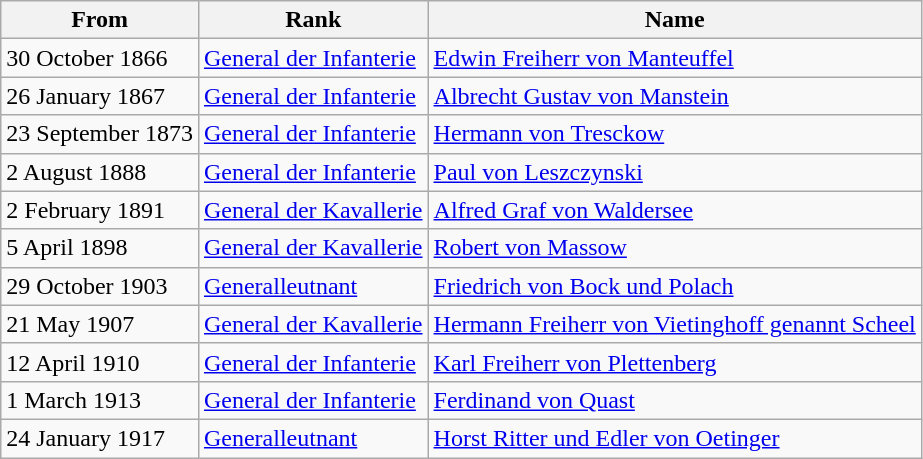<table class="wikitable">
<tr>
<th>From</th>
<th>Rank</th>
<th>Name</th>
</tr>
<tr>
<td>30 October 1866</td>
<td><a href='#'>General der Infanterie</a></td>
<td><a href='#'>Edwin Freiherr von Manteuffel</a></td>
</tr>
<tr>
<td>26 January 1867</td>
<td><a href='#'>General der Infanterie</a></td>
<td><a href='#'>Albrecht Gustav von Manstein</a></td>
</tr>
<tr>
<td>23 September 1873</td>
<td><a href='#'>General der Infanterie</a></td>
<td><a href='#'>Hermann von Tresckow</a></td>
</tr>
<tr>
<td>2 August 1888</td>
<td><a href='#'>General der Infanterie</a></td>
<td><a href='#'>Paul von Leszczynski</a></td>
</tr>
<tr>
<td>2 February 1891</td>
<td><a href='#'>General der Kavallerie</a></td>
<td><a href='#'>Alfred Graf von Waldersee</a></td>
</tr>
<tr>
<td>5 April 1898</td>
<td><a href='#'>General der Kavallerie</a></td>
<td><a href='#'>Robert von Massow</a></td>
</tr>
<tr>
<td>29 October 1903</td>
<td><a href='#'>Generalleutnant</a></td>
<td><a href='#'>Friedrich von Bock und Polach</a></td>
</tr>
<tr>
<td>21 May 1907</td>
<td><a href='#'>General der Kavallerie</a></td>
<td><a href='#'>Hermann Freiherr von Vietinghoff genannt Scheel</a></td>
</tr>
<tr>
<td>12 April 1910</td>
<td><a href='#'>General der Infanterie</a></td>
<td><a href='#'>Karl Freiherr von Plettenberg</a></td>
</tr>
<tr>
<td>1 March 1913</td>
<td><a href='#'>General der Infanterie</a></td>
<td><a href='#'>Ferdinand von Quast</a></td>
</tr>
<tr>
<td>24 January 1917</td>
<td><a href='#'>Generalleutnant</a></td>
<td><a href='#'>Horst Ritter und Edler von Oetinger</a></td>
</tr>
</table>
